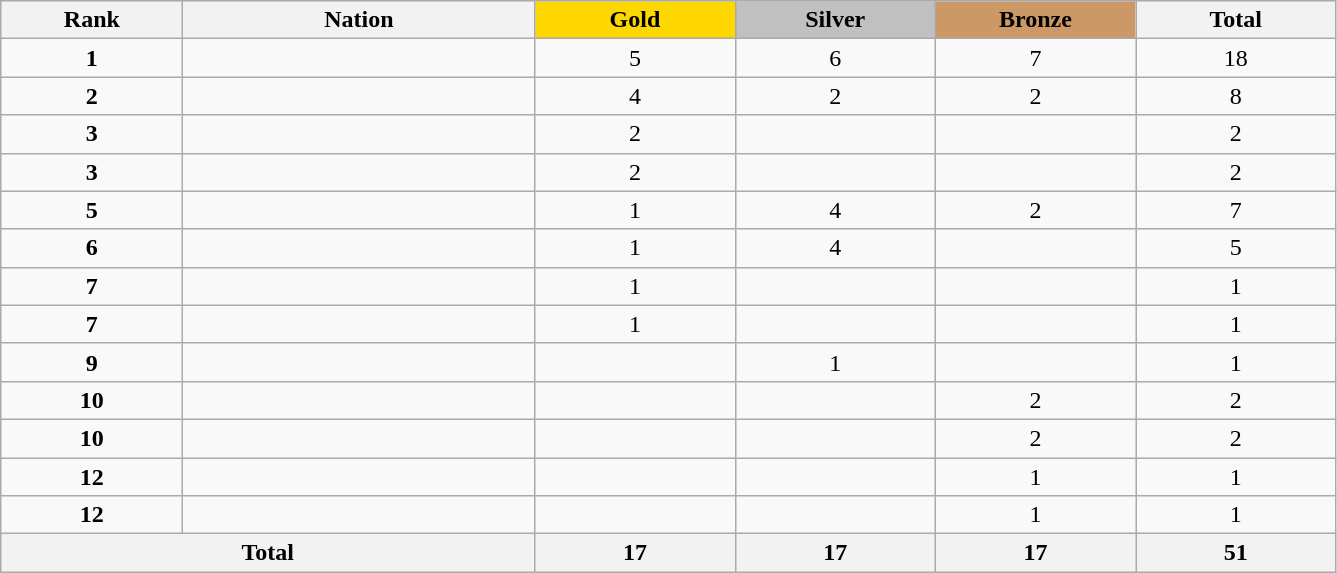<table class="wikitable collapsible autocollapse plainrowheaders" width=70.5% style="text-align:center;">
<tr style="background-color:#EDEDED;">
<th width=100px class="hintergrundfarbe5">Rank</th>
<th width=200px class="hintergrundfarbe6">Nation</th>
<th style="background:    gold; width:15%">Gold</th>
<th style="background:  silver; width:15%">Silver</th>
<th style="background: #CC9966; width:15%">Bronze</th>
<th class="hintergrundfarbe6" style="width:15%">Total</th>
</tr>
<tr>
<td><strong>1</strong></td>
<td align=left></td>
<td>5</td>
<td>6</td>
<td>7</td>
<td>18</td>
</tr>
<tr>
<td><strong>2</strong></td>
<td align=left></td>
<td>4</td>
<td>2</td>
<td>2</td>
<td>8</td>
</tr>
<tr>
<td><strong>3</strong></td>
<td align=left></td>
<td>2</td>
<td></td>
<td></td>
<td>2</td>
</tr>
<tr>
<td><strong>3</strong></td>
<td align=left></td>
<td>2</td>
<td></td>
<td></td>
<td>2</td>
</tr>
<tr>
<td><strong>5</strong></td>
<td align=left></td>
<td>1</td>
<td>4</td>
<td>2</td>
<td>7</td>
</tr>
<tr>
<td><strong>6</strong></td>
<td align=left></td>
<td>1</td>
<td>4</td>
<td></td>
<td>5</td>
</tr>
<tr>
<td><strong>7</strong></td>
<td align=left></td>
<td>1</td>
<td></td>
<td></td>
<td>1</td>
</tr>
<tr>
<td><strong>7</strong></td>
<td align=left></td>
<td>1</td>
<td></td>
<td></td>
<td>1</td>
</tr>
<tr>
<td><strong>9</strong></td>
<td align=left></td>
<td></td>
<td>1</td>
<td></td>
<td>1</td>
</tr>
<tr>
<td><strong>10</strong></td>
<td align=left></td>
<td></td>
<td></td>
<td>2</td>
<td>2</td>
</tr>
<tr>
<td><strong>10</strong></td>
<td align=left></td>
<td></td>
<td></td>
<td>2</td>
<td>2</td>
</tr>
<tr>
<td><strong>12</strong></td>
<td align=left></td>
<td></td>
<td></td>
<td>1</td>
<td>1</td>
</tr>
<tr>
<td><strong>12</strong></td>
<td align=left></td>
<td></td>
<td></td>
<td>1</td>
<td>1</td>
</tr>
<tr>
<th colspan=2>Total</th>
<th>17</th>
<th>17</th>
<th>17</th>
<th>51</th>
</tr>
</table>
